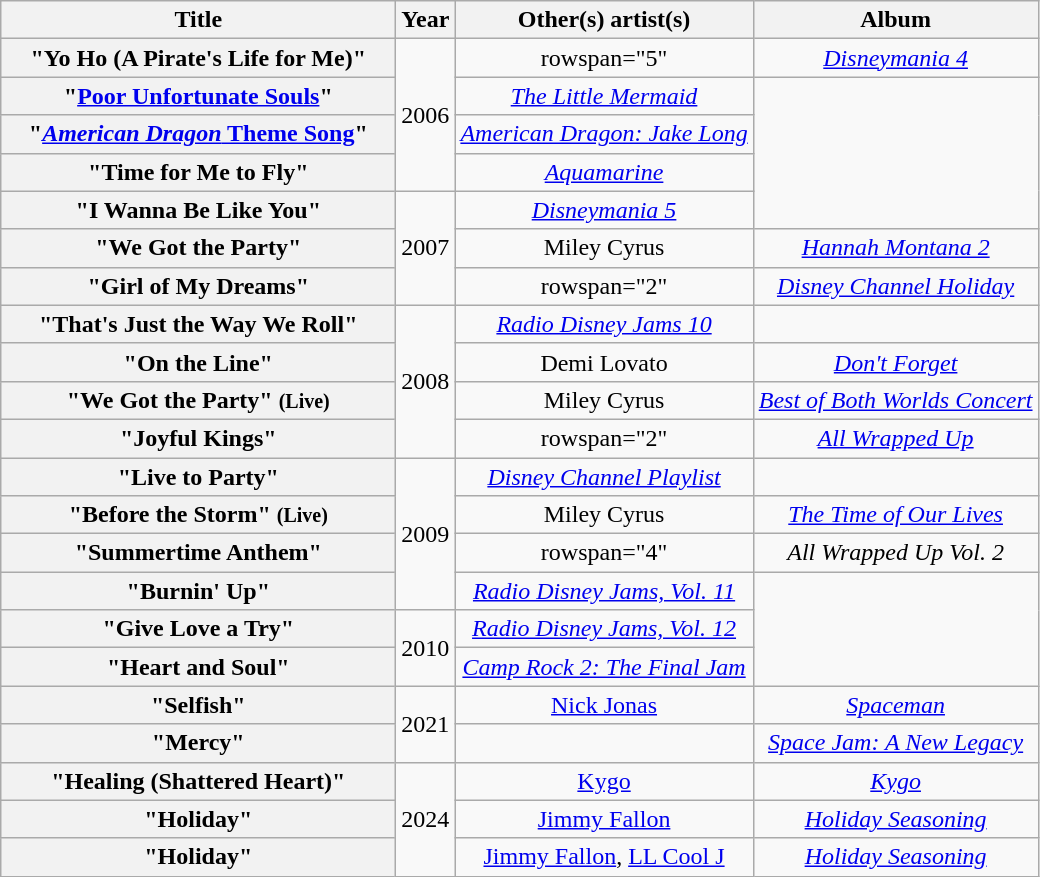<table class="wikitable plainrowheaders" style="text-align:center;" border="1">
<tr>
<th scope="col" style="width:16em;">Title</th>
<th scope="col">Year</th>
<th scope="col">Other(s) artist(s)</th>
<th scope="col">Album</th>
</tr>
<tr>
<th scope="row">"Yo Ho (A Pirate's Life for Me)"</th>
<td rowspan="4">2006</td>
<td>rowspan="5" </td>
<td><em><a href='#'>Disneymania 4</a></em></td>
</tr>
<tr>
<th scope="row">"<a href='#'>Poor Unfortunate Souls</a>"</th>
<td><em><a href='#'>The Little Mermaid</a></em></td>
</tr>
<tr>
<th scope="row">"<a href='#'><em>American Dragon</em> Theme Song</a>"</th>
<td><em><a href='#'>American Dragon: Jake Long</a></em></td>
</tr>
<tr>
<th scope="row">"Time for Me to Fly"</th>
<td><em><a href='#'>Aquamarine</a></em></td>
</tr>
<tr>
<th scope="row">"I Wanna Be Like You"</th>
<td rowspan="3">2007</td>
<td><em><a href='#'>Disneymania 5</a></em></td>
</tr>
<tr>
<th scope="row">"We Got the Party"</th>
<td>Miley Cyrus</td>
<td><em><a href='#'>Hannah Montana 2</a></em></td>
</tr>
<tr>
<th scope="row">"Girl of My Dreams"</th>
<td>rowspan="2" </td>
<td><em><a href='#'>Disney Channel Holiday</a></em></td>
</tr>
<tr>
<th scope="row">"That's Just the Way We Roll"</th>
<td rowspan="4">2008</td>
<td><em><a href='#'>Radio Disney Jams 10</a></em></td>
</tr>
<tr>
<th scope="row">"On the Line"</th>
<td>Demi Lovato</td>
<td><em><a href='#'>Don't Forget</a></em></td>
</tr>
<tr>
<th scope="row">"We Got the Party" <small>(Live)</small></th>
<td>Miley Cyrus</td>
<td><em><a href='#'>Best of Both Worlds Concert</a></em></td>
</tr>
<tr>
<th scope="row">"Joyful Kings"</th>
<td>rowspan="2" </td>
<td><em><a href='#'>All Wrapped Up</a></em></td>
</tr>
<tr>
<th scope="row">"Live to Party"</th>
<td rowspan="4">2009</td>
<td><em><a href='#'>Disney Channel Playlist</a></em></td>
</tr>
<tr>
<th scope="row">"Before the Storm" <small>(Live)</small></th>
<td>Miley Cyrus</td>
<td><em><a href='#'>The Time of Our Lives</a></em></td>
</tr>
<tr>
<th scope="row">"Summertime Anthem"</th>
<td>rowspan="4" </td>
<td><em>All Wrapped Up Vol. 2</em></td>
</tr>
<tr>
<th scope="row">"Burnin' Up"</th>
<td><em><a href='#'>Radio Disney Jams, Vol. 11</a></em> </td>
</tr>
<tr>
<th scope="row">"Give Love a Try"</th>
<td rowspan="2">2010</td>
<td><em><a href='#'>Radio Disney Jams, Vol. 12</a></em> </td>
</tr>
<tr>
<th scope="row">"Heart and Soul"</th>
<td><em><a href='#'>Camp Rock 2: The Final Jam</a></em> </td>
</tr>
<tr>
<th scope="row">"Selfish"</th>
<td rowspan="2">2021</td>
<td><a href='#'>Nick Jonas</a></td>
<td><em><a href='#'>Spaceman</a></em> </td>
</tr>
<tr>
<th scope="row">"Mercy"</th>
<td></td>
<td><em><a href='#'>Space Jam: A New Legacy</a></em></td>
</tr>
<tr>
<th scope="row">"Healing (Shattered Heart)"</th>
<td rowspan="3">2024</td>
<td><a href='#'>Kygo</a></td>
<td><em><a href='#'>Kygo</a></em></td>
</tr>
<tr>
<th scope="row">"Holiday"</th>
<td><a href='#'>Jimmy Fallon</a></td>
<td><em><a href='#'>Holiday Seasoning</a></em></td>
</tr>
<tr>
<th scope="row">"Holiday"</th>
<td><a href='#'>Jimmy Fallon</a>, <a href='#'>LL Cool J</a></td>
<td><em><a href='#'>Holiday Seasoning</a></em></td>
</tr>
</table>
